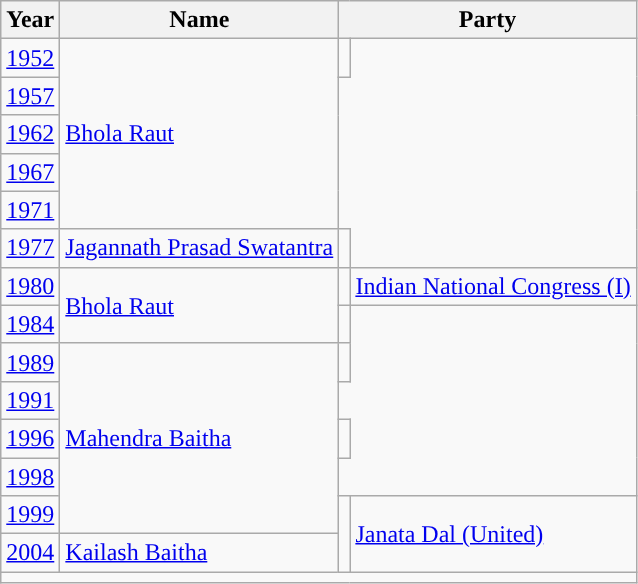<table class="wikitable">
<tr>
<th>Year</th>
<th>Name</th>
<th colspan="2">Party</th>
</tr>
<tr>
<td><a href='#'>1952</a></td>
<td rowspan="5"><a href='#'>Bhola Raut</a></td>
<td></td>
</tr>
<tr>
<td><a href='#'>1957</a></td>
</tr>
<tr>
<td><a href='#'>1962</a></td>
</tr>
<tr>
<td><a href='#'>1967</a></td>
</tr>
<tr>
<td><a href='#'>1971</a></td>
</tr>
<tr>
<td><a href='#'>1977</a></td>
<td><a href='#'>Jagannath Prasad Swatantra</a></td>
<td></td>
</tr>
<tr>
<td><a href='#'>1980</a></td>
<td rowspan="2"><a href='#'>Bhola Raut</a></td>
<td style="background-color: "></td>
<td><a href='#'>Indian National Congress (I)</a></td>
</tr>
<tr>
<td><a href='#'>1984</a></td>
<td></td>
</tr>
<tr>
<td><a href='#'>1989</a></td>
<td rowspan="5"><a href='#'>Mahendra Baitha</a></td>
<td></td>
</tr>
<tr>
<td><a href='#'>1991</a></td>
</tr>
<tr>
<td><a href='#'>1996</a></td>
<td></td>
</tr>
<tr>
<td><a href='#'>1998</a></td>
</tr>
<tr>
<td><a href='#'>1999</a></td>
<td rowspan="2" style="background-color: "></td>
<td rowspan="2"><a href='#'>Janata Dal (United)</a></td>
</tr>
<tr>
<td><a href='#'>2004</a></td>
<td><a href='#'>Kailash Baitha</a></td>
</tr>
<tr>
<td colspan="4"></td>
</tr>
</table>
